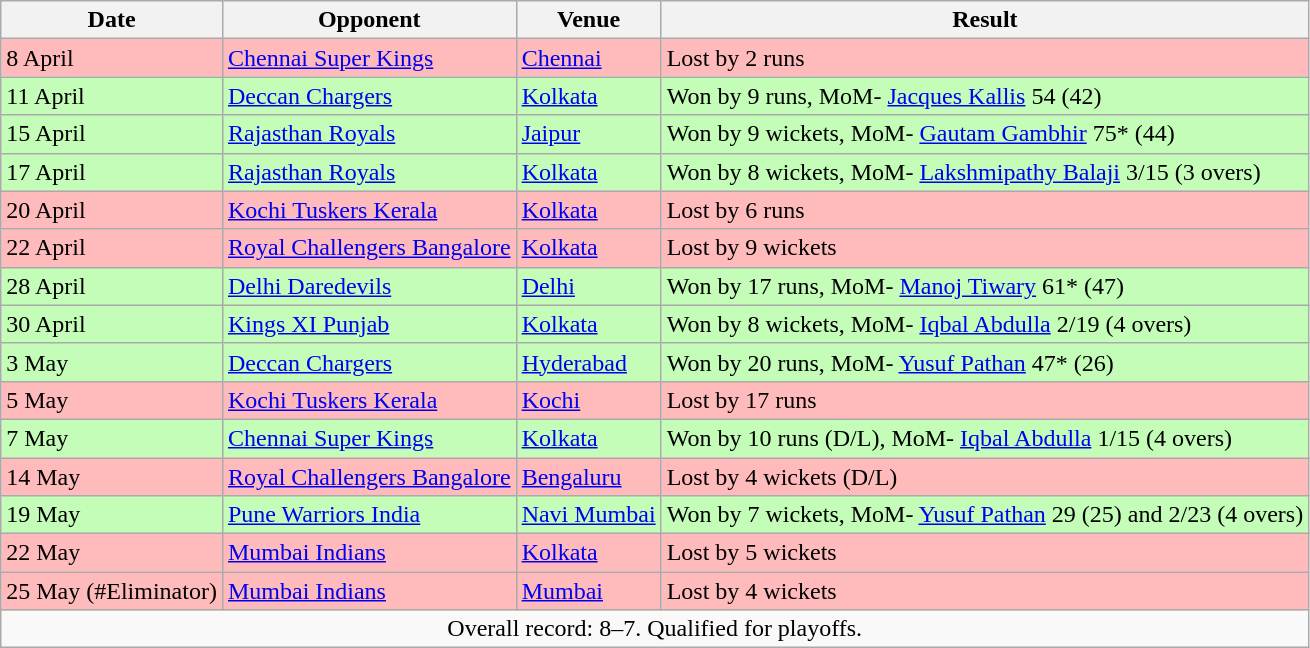<table class="wikitable">
<tr>
<th>Date</th>
<th>Opponent</th>
<th>Venue</th>
<th>Result</th>
</tr>
<tr style="background:#fbb; ">
<td>8 April</td>
<td><a href='#'>Chennai Super Kings</a></td>
<td><a href='#'>Chennai</a></td>
<td>Lost by 2 runs</td>
</tr>
<tr style="background:#c3fdb8;">
<td>11 April</td>
<td><a href='#'>Deccan Chargers</a></td>
<td><a href='#'>Kolkata</a></td>
<td>Won by 9 runs, MoM- <a href='#'>Jacques Kallis</a> 54 (42)</td>
</tr>
<tr style="background:#c3fdb8;">
<td>15 April</td>
<td><a href='#'>Rajasthan Royals</a></td>
<td><a href='#'>Jaipur</a></td>
<td>Won by 9 wickets, MoM-  <a href='#'>Gautam Gambhir</a> 75* (44)</td>
</tr>
<tr style="background:#c3fdb8;">
<td>17 April</td>
<td><a href='#'>Rajasthan Royals</a></td>
<td><a href='#'>Kolkata</a></td>
<td>Won by 8 wickets, MoM-  <a href='#'>Lakshmipathy Balaji</a> 3/15 (3 overs)</td>
</tr>
<tr style="background:#fbb; ">
<td>20 April</td>
<td><a href='#'>Kochi Tuskers Kerala</a></td>
<td><a href='#'>Kolkata</a></td>
<td>Lost by 6 runs</td>
</tr>
<tr style="background:#fbb; ">
<td>22 April</td>
<td><a href='#'>Royal Challengers Bangalore</a></td>
<td><a href='#'>Kolkata</a></td>
<td>Lost by 9 wickets</td>
</tr>
<tr style="background:#c3fdb8;">
<td>28 April</td>
<td><a href='#'>Delhi Daredevils</a></td>
<td><a href='#'>Delhi</a></td>
<td>Won by 17 runs, MoM-  <a href='#'>Manoj Tiwary</a> 61* (47)</td>
</tr>
<tr style="background:#c3fdb8;">
<td>30 April</td>
<td><a href='#'>Kings XI Punjab</a></td>
<td><a href='#'>Kolkata</a></td>
<td>Won by 8 wickets, MoM-  <a href='#'>Iqbal Abdulla</a> 2/19 (4 overs)</td>
</tr>
<tr style="background:#c3fdb8;">
<td>3 May</td>
<td><a href='#'>Deccan Chargers</a></td>
<td><a href='#'>Hyderabad</a></td>
<td>Won by 20 runs, MoM-  <a href='#'>Yusuf Pathan</a> 47* (26)</td>
</tr>
<tr style="background:#fbb; ">
<td>5 May</td>
<td><a href='#'>Kochi Tuskers Kerala</a></td>
<td><a href='#'>Kochi</a></td>
<td>Lost by 17 runs</td>
</tr>
<tr style="background:#c3fdb8;">
<td>7 May</td>
<td><a href='#'>Chennai Super Kings</a></td>
<td><a href='#'>Kolkata</a></td>
<td>Won by 10 runs (D/L), MoM-  <a href='#'>Iqbal Abdulla</a> 1/15 (4 overs)</td>
</tr>
<tr style="background:#fbb; ">
<td>14 May</td>
<td><a href='#'>Royal Challengers Bangalore</a></td>
<td><a href='#'>Bengaluru</a></td>
<td>Lost by 4 wickets (D/L)</td>
</tr>
<tr style="background:#c3fdb8;">
<td>19 May</td>
<td><a href='#'>Pune Warriors India</a></td>
<td><a href='#'>Navi Mumbai</a></td>
<td>Won by 7 wickets, MoM-  <a href='#'>Yusuf Pathan</a> 29 (25) and 2/23 (4 overs)</td>
</tr>
<tr style="background:#fbb; ">
<td>22 May</td>
<td><a href='#'>Mumbai Indians</a></td>
<td><a href='#'>Kolkata</a></td>
<td>Lost by 5 wickets</td>
</tr>
<tr style="background:#fbb; ">
<td>25 May (#Eliminator)</td>
<td><a href='#'>Mumbai Indians</a></td>
<td><a href='#'>Mumbai</a></td>
<td>Lost by 4 wickets</td>
</tr>
<tr class="sortbottom">
<td colspan="4" style="text-align: center; ">Overall record: 8–7. Qualified for playoffs.</td>
</tr>
</table>
